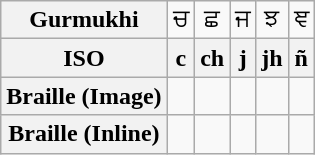<table class="wikitable Unicode" style="text-align:center;">
<tr>
<th>Gurmukhi</th>
<td>ਚ</td>
<td>ਛ</td>
<td>ਜ</td>
<td>ਝ</td>
<td>ਞ</td>
</tr>
<tr>
<th>ISO</th>
<th>c</th>
<th>ch</th>
<th>j</th>
<th>jh</th>
<th>ñ</th>
</tr>
<tr>
<th>Braille (Image)</th>
<td></td>
<td></td>
<td></td>
<td></td>
<td></td>
</tr>
<tr>
<th>Braille (Inline)</th>
<td></td>
<td></td>
<td></td>
<td></td>
<td></td>
</tr>
</table>
